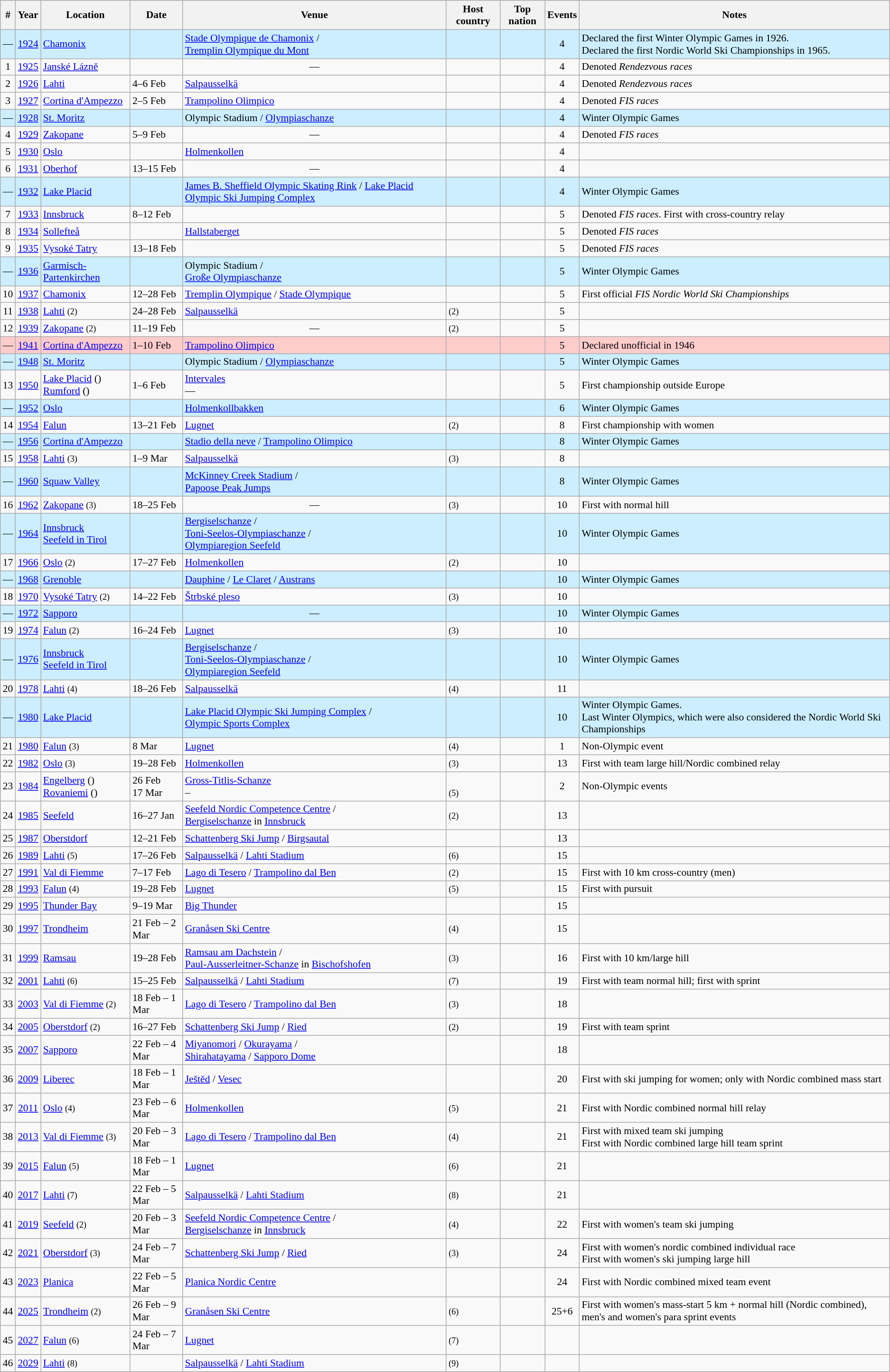<table class="wikitable sortable" style="text-align:left; font-size:90%">
<tr>
<th>#</th>
<th>Year</th>
<th>Location</th>
<th>Date</th>
<th>Venue</th>
<th>Host country</th>
<th>Top nation</th>
<th>Events</th>
<th>Notes</th>
</tr>
<tr bgcolor=#CCEEFF>
<td align=center>—</td>
<td align=center><a href='#'>1924</a></td>
<td><a href='#'>Chamonix</a></td>
<td></td>
<td><a href='#'>Stade Olympique de Chamonix</a> /<br> <a href='#'>Tremplin Olympique du Mont</a></td>
<td></td>
<td></td>
<td align=center>4</td>
<td>Declared the first Winter Olympic Games in 1926.<br> Declared the first Nordic World Ski Championships in 1965.</td>
</tr>
<tr>
<td align=center>1</td>
<td align=center><a href='#'>1925</a></td>
<td><a href='#'>Janské Lázně</a></td>
<td></td>
<td align=center>—</td>
<td></td>
<td></td>
<td align=center>4</td>
<td>Denoted <em>Rendezvous races</em></td>
</tr>
<tr>
<td align=center>2</td>
<td align=center><a href='#'>1926</a></td>
<td><a href='#'>Lahti</a></td>
<td>4–6 Feb</td>
<td><a href='#'>Salpausselkä</a></td>
<td></td>
<td></td>
<td align=center>4</td>
<td>Denoted <em>Rendezvous races</em></td>
</tr>
<tr>
<td align=center>3</td>
<td align=center><a href='#'>1927</a></td>
<td><a href='#'>Cortina d'Ampezzo</a></td>
<td>2–5 Feb</td>
<td><a href='#'>Trampolino Olimpico</a></td>
<td></td>
<td></td>
<td align=center>4</td>
<td>Denoted <em>FIS races</em></td>
</tr>
<tr bgcolor=#CCEEFF>
<td align=center>—</td>
<td align=center><a href='#'>1928</a></td>
<td><a href='#'>St. Moritz</a></td>
<td></td>
<td>Olympic Stadium / <a href='#'>Olympiaschanze</a></td>
<td></td>
<td></td>
<td align=center>4</td>
<td>Winter Olympic Games</td>
</tr>
<tr>
<td align=center>4</td>
<td align=center><a href='#'>1929</a></td>
<td><a href='#'>Zakopane</a></td>
<td>5–9 Feb</td>
<td align=center>—</td>
<td></td>
<td></td>
<td align=center>4</td>
<td>Denoted <em>FIS races</em></td>
</tr>
<tr>
<td align=center>5</td>
<td align=center><a href='#'>1930</a></td>
<td><a href='#'>Oslo</a></td>
<td></td>
<td><a href='#'>Holmenkollen</a></td>
<td></td>
<td></td>
<td align=center>4</td>
<td></td>
</tr>
<tr>
<td align=center>6</td>
<td align=center><a href='#'>1931</a></td>
<td><a href='#'>Oberhof</a></td>
<td>13–15 Feb</td>
<td align=center>—</td>
<td></td>
<td></td>
<td align=center>4</td>
<td></td>
</tr>
<tr bgcolor=#CCEEFF>
<td align=center>—</td>
<td align=center><a href='#'>1932</a></td>
<td><a href='#'>Lake Placid</a></td>
<td></td>
<td><a href='#'>James B. Sheffield Olympic Skating Rink</a> / <a href='#'>Lake Placid Olympic Ski Jumping Complex</a></td>
<td></td>
<td></td>
<td align=center>4</td>
<td>Winter Olympic Games</td>
</tr>
<tr>
<td align=center>7</td>
<td align=center><a href='#'>1933</a></td>
<td><a href='#'>Innsbruck</a></td>
<td>8–12 Feb</td>
<td></td>
<td></td>
<td></td>
<td align=center>5</td>
<td>Denoted <em>FIS races</em>. First with cross-country relay</td>
</tr>
<tr>
<td align=center>8</td>
<td align=center><a href='#'>1934</a></td>
<td><a href='#'>Sollefteå</a></td>
<td></td>
<td><a href='#'>Hallstaberget</a></td>
<td></td>
<td></td>
<td align=center>5</td>
<td>Denoted <em>FIS races</em></td>
</tr>
<tr>
<td align=center>9</td>
<td align=center><a href='#'>1935</a></td>
<td><a href='#'>Vysoké Tatry</a></td>
<td>13–18 Feb</td>
<td></td>
<td></td>
<td></td>
<td align=center>5</td>
<td>Denoted <em>FIS races</em></td>
</tr>
<tr bgcolor=#CCEEFF>
<td align=center>—</td>
<td align=center><a href='#'>1936</a></td>
<td><a href='#'>Garmisch-Partenkirchen</a></td>
<td></td>
<td>Olympic Stadium /<br> <a href='#'>Große Olympiaschanze</a></td>
<td></td>
<td></td>
<td align=center>5</td>
<td>Winter Olympic Games</td>
</tr>
<tr>
<td align=center>10</td>
<td align=center><a href='#'>1937</a></td>
<td><a href='#'>Chamonix</a></td>
<td>12–28 Feb</td>
<td><a href='#'>Tremplin Olympique</a> / <a href='#'>Stade Olympique</a></td>
<td></td>
<td></td>
<td align=center>5</td>
<td>First official <em>FIS Nordic World Ski Championships</em></td>
</tr>
<tr>
<td align=center>11</td>
<td align=center><a href='#'>1938</a></td>
<td><a href='#'>Lahti</a> <small>(2)</small></td>
<td>24–28 Feb</td>
<td><a href='#'>Salpausselkä</a></td>
<td> <small>(2)</small></td>
<td></td>
<td align=center>5</td>
<td></td>
</tr>
<tr>
<td align=center>12</td>
<td align=center><a href='#'>1939</a></td>
<td><a href='#'>Zakopane</a> <small>(2)</small></td>
<td>11–19 Feb</td>
<td align=center>—</td>
<td> <small>(2)</small></td>
<td></td>
<td align=center>5</td>
<td></td>
</tr>
<tr bgcolor=#FFCCCC>
<td align=center>—</td>
<td align=center><a href='#'>1941</a></td>
<td><a href='#'>Cortina d'Ampezzo</a></td>
<td>1–10 Feb</td>
<td><a href='#'>Trampolino Olimpico</a></td>
<td></td>
<td></td>
<td align=center>5</td>
<td>Declared unofficial in 1946</td>
</tr>
<tr bgcolor=#CCEEFF>
<td align=center>—</td>
<td align=center><a href='#'>1948</a></td>
<td><a href='#'>St. Moritz</a></td>
<td></td>
<td>Olympic Stadium / <a href='#'>Olympiaschanze</a></td>
<td></td>
<td></td>
<td align=center>5</td>
<td>Winter Olympic Games</td>
</tr>
<tr>
<td align=center>13</td>
<td align=center><a href='#'>1950</a></td>
<td><a href='#'>Lake Placid</a> ()<br><a href='#'>Rumford</a> ()</td>
<td>1–6 Feb</td>
<td><a href='#'>Intervales</a><br> —</td>
<td></td>
<td></td>
<td align=center>5</td>
<td>First championship outside Europe</td>
</tr>
<tr bgcolor=#CCEEFF>
<td align=center>—</td>
<td align=center><a href='#'>1952</a></td>
<td><a href='#'>Oslo</a></td>
<td></td>
<td><a href='#'>Holmenkollbakken</a></td>
<td></td>
<td></td>
<td align=center>6</td>
<td>Winter Olympic Games</td>
</tr>
<tr>
<td align=center>14</td>
<td align=center><a href='#'>1954</a></td>
<td><a href='#'>Falun</a></td>
<td>13–21 Feb</td>
<td><a href='#'>Lugnet</a></td>
<td> <small>(2)</small></td>
<td></td>
<td align=center>8</td>
<td>First championship with women</td>
</tr>
<tr bgcolor=#CCEEFF>
<td align=center>—</td>
<td align=center><a href='#'>1956</a></td>
<td><a href='#'>Cortina d'Ampezzo</a></td>
<td></td>
<td><a href='#'>Stadio della neve</a> / <a href='#'>Trampolino Olimpico</a></td>
<td></td>
<td></td>
<td align=center>8</td>
<td>Winter Olympic Games</td>
</tr>
<tr>
<td align=center>15</td>
<td align=center><a href='#'>1958</a></td>
<td><a href='#'>Lahti</a> <small>(3)</small></td>
<td>1–9 Mar</td>
<td><a href='#'>Salpausselkä</a></td>
<td> <small>(3)</small></td>
<td></td>
<td align=center>8</td>
<td></td>
</tr>
<tr bgcolor=#CCEEFF>
<td align=center>—</td>
<td align=center><a href='#'>1960</a></td>
<td><a href='#'>Squaw Valley</a></td>
<td></td>
<td><a href='#'>McKinney Creek Stadium</a> /<br> <a href='#'>Papoose Peak Jumps</a></td>
<td></td>
<td></td>
<td align=center>8</td>
<td>Winter Olympic Games</td>
</tr>
<tr>
<td align=center>16</td>
<td align=center><a href='#'>1962</a></td>
<td><a href='#'>Zakopane</a> <small>(3)</small></td>
<td>18–25 Feb</td>
<td align=center>—</td>
<td> <small>(3)</small></td>
<td></td>
<td align=center>10</td>
<td>First with normal hill</td>
</tr>
<tr bgcolor=#CCEEFF>
<td align=center>—</td>
<td align=center><a href='#'>1964</a></td>
<td><a href='#'>Innsbruck</a> <br> <a href='#'>Seefeld in Tirol</a></td>
<td></td>
<td><a href='#'>Bergiselschanze</a> /<br> <a href='#'>Toni-Seelos-Olympiaschanze</a> /<br> <a href='#'>Olympiaregion Seefeld</a></td>
<td></td>
<td></td>
<td align=center>10</td>
<td>Winter Olympic Games</td>
</tr>
<tr>
<td align=center>17</td>
<td align=center><a href='#'>1966</a></td>
<td><a href='#'>Oslo</a> <small>(2)</small></td>
<td>17–27 Feb</td>
<td><a href='#'>Holmenkollen</a></td>
<td> <small>(2)</small></td>
<td></td>
<td align=center>10</td>
<td></td>
</tr>
<tr bgcolor=#CCEEFF>
<td align=center>—</td>
<td align=center><a href='#'>1968</a></td>
<td><a href='#'>Grenoble</a></td>
<td></td>
<td><a href='#'>Dauphine</a> / <a href='#'>Le Claret</a> / <a href='#'>Austrans</a></td>
<td></td>
<td></td>
<td align=center>10</td>
<td>Winter Olympic Games</td>
</tr>
<tr>
<td align=center>18</td>
<td align=center><a href='#'>1970</a></td>
<td><a href='#'>Vysoké Tatry</a> <small>(2)</small></td>
<td>14–22 Feb</td>
<td><a href='#'>Štrbské pleso</a></td>
<td> <small>(3)</small></td>
<td></td>
<td align=center>10</td>
<td></td>
</tr>
<tr bgcolor=#CCEEFF>
<td align=center>—</td>
<td align=center><a href='#'>1972</a></td>
<td><a href='#'>Sapporo</a></td>
<td></td>
<td align=center>—</td>
<td></td>
<td></td>
<td align=center>10</td>
<td>Winter Olympic Games</td>
</tr>
<tr>
<td align=center>19</td>
<td align=center><a href='#'>1974</a></td>
<td><a href='#'>Falun</a> <small>(2)</small></td>
<td>16–24 Feb</td>
<td><a href='#'>Lugnet</a></td>
<td> <small>(3)</small></td>
<td></td>
<td align=center>10</td>
<td></td>
</tr>
<tr bgcolor=#CCEEFF>
<td align=center>—</td>
<td align=center><a href='#'>1976</a></td>
<td><a href='#'>Innsbruck</a> <br> <a href='#'>Seefeld in Tirol</a></td>
<td></td>
<td><a href='#'>Bergiselschanze</a> /<br> <a href='#'>Toni-Seelos-Olympiaschanze</a> /<br> <a href='#'>Olympiaregion Seefeld</a></td>
<td></td>
<td></td>
<td align=center>10</td>
<td>Winter Olympic Games</td>
</tr>
<tr>
<td align=center>20</td>
<td align=center><a href='#'>1978</a></td>
<td><a href='#'>Lahti</a> <small>(4)</small></td>
<td>18–26 Feb</td>
<td><a href='#'>Salpausselkä</a></td>
<td> <small>(4)</small></td>
<td></td>
<td align=center>11</td>
<td></td>
</tr>
<tr bgcolor=#CCEEFF>
<td align=center>—</td>
<td align=center><a href='#'>1980</a></td>
<td><a href='#'>Lake Placid</a></td>
<td></td>
<td><a href='#'>Lake Placid Olympic Ski Jumping Complex</a> /<br> <a href='#'>Olympic Sports Complex</a></td>
<td></td>
<td></td>
<td align=center>10</td>
<td>Winter Olympic Games.<br> Last Winter Olympics, which were also considered the Nordic World Ski Championships</td>
</tr>
<tr>
<td align=center>21</td>
<td align=center><a href='#'>1980</a></td>
<td><a href='#'>Falun</a> <small>(3)</small></td>
<td>8 Mar</td>
<td><a href='#'>Lugnet</a></td>
<td> <small>(4)</small></td>
<td></td>
<td align=center>1</td>
<td>Non-Olympic event</td>
</tr>
<tr>
<td align=center>22</td>
<td align=center><a href='#'>1982</a></td>
<td><a href='#'>Oslo</a> <small>(3)</small></td>
<td>19–28 Feb</td>
<td><a href='#'>Holmenkollen</a></td>
<td> <small>(3)</small></td>
<td></td>
<td align=center>13</td>
<td>First with team large hill/Nordic combined relay</td>
</tr>
<tr>
<td align=center>23</td>
<td align=center><a href='#'>1984</a></td>
<td><a href='#'>Engelberg</a> ()<br><a href='#'>Rovaniemi</a> ()</td>
<td>26 Feb<br>17 Mar</td>
<td><a href='#'>Gross-Titlis-Schanze</a><br>–</td>
<td><br> <small>(5)</small></td>
<td></td>
<td align=center>2</td>
<td>Non-Olympic events</td>
</tr>
<tr>
<td align=center>24</td>
<td align=center><a href='#'>1985</a></td>
<td><a href='#'>Seefeld</a></td>
<td>16–27 Jan</td>
<td><a href='#'>Seefeld Nordic Competence Centre</a> /<br><a href='#'>Bergiselschanze</a> in <a href='#'>Innsbruck</a></td>
<td> <small>(2)</small></td>
<td></td>
<td align=center>13</td>
<td></td>
</tr>
<tr>
<td align=center>25</td>
<td align=center><a href='#'>1987</a></td>
<td><a href='#'>Oberstdorf</a></td>
<td>12–21 Feb</td>
<td><a href='#'>Schattenberg Ski Jump</a> / <a href='#'>Birgsautal</a></td>
<td></td>
<td></td>
<td align=center>13</td>
<td></td>
</tr>
<tr>
<td align=center>26</td>
<td align=center><a href='#'>1989</a></td>
<td><a href='#'>Lahti</a> <small>(5)</small></td>
<td>17–26 Feb</td>
<td><a href='#'>Salpausselkä</a> / <a href='#'>Lahti Stadium</a></td>
<td> <small>(6)</small></td>
<td></td>
<td align=center>15</td>
<td></td>
</tr>
<tr>
<td align=center>27</td>
<td align=center><a href='#'>1991</a></td>
<td><a href='#'>Val di Fiemme</a></td>
<td>7–17 Feb</td>
<td><a href='#'>Lago di Tesero</a> / <a href='#'>Trampolino dal Ben</a></td>
<td> <small>(2)</small></td>
<td></td>
<td align=center>15</td>
<td>First with 10 km cross-country (men)</td>
</tr>
<tr>
<td align=center>28</td>
<td align=center><a href='#'>1993</a></td>
<td><a href='#'>Falun</a> <small>(4)</small></td>
<td>19–28 Feb</td>
<td><a href='#'>Lugnet</a></td>
<td> <small>(5)</small></td>
<td></td>
<td align=center>15</td>
<td>First with pursuit</td>
</tr>
<tr>
<td align=center>29</td>
<td align=center><a href='#'>1995</a></td>
<td><a href='#'>Thunder Bay</a></td>
<td>9–19 Mar</td>
<td><a href='#'>Big Thunder</a></td>
<td></td>
<td></td>
<td align=center>15</td>
<td></td>
</tr>
<tr>
<td align=center>30</td>
<td align=center><a href='#'>1997</a></td>
<td><a href='#'>Trondheim</a></td>
<td>21 Feb – 2 Mar</td>
<td><a href='#'>Granåsen Ski Centre</a></td>
<td> <small>(4)</small></td>
<td></td>
<td align=center>15</td>
<td></td>
</tr>
<tr>
<td align=center>31</td>
<td align=center><a href='#'>1999</a></td>
<td><a href='#'>Ramsau</a></td>
<td>19–28 Feb</td>
<td><a href='#'>Ramsau am Dachstein</a> /<br><a href='#'>Paul-Ausserleitner-Schanze</a> in <a href='#'>Bischofshofen</a></td>
<td> <small>(3)</small></td>
<td></td>
<td align=center>16</td>
<td>First with 10 km/large hill</td>
</tr>
<tr>
<td align=center>32</td>
<td align=center><a href='#'>2001</a></td>
<td><a href='#'>Lahti</a> <small>(6)</small></td>
<td>15–25 Feb</td>
<td><a href='#'>Salpausselkä</a> / <a href='#'>Lahti Stadium</a></td>
<td> <small>(7)</small></td>
<td></td>
<td align=center>19</td>
<td>First with team normal hill; first with sprint</td>
</tr>
<tr>
<td align=center>33</td>
<td align=center><a href='#'>2003</a></td>
<td><a href='#'>Val di Fiemme</a> <small>(2)</small></td>
<td>18 Feb – 1 Mar</td>
<td><a href='#'>Lago di Tesero</a> / <a href='#'>Trampolino dal Ben</a></td>
<td> <small>(3)</small></td>
<td></td>
<td align=center>18</td>
<td></td>
</tr>
<tr>
<td align=center>34</td>
<td align=center><a href='#'>2005</a></td>
<td><a href='#'>Oberstdorf</a> <small>(2)</small></td>
<td>16–27 Feb</td>
<td><a href='#'>Schattenberg Ski Jump</a> / <a href='#'>Ried</a></td>
<td> <small>(2)</small></td>
<td></td>
<td align=center>19</td>
<td>First with team sprint</td>
</tr>
<tr>
<td align=center>35</td>
<td align=center><a href='#'>2007</a></td>
<td><a href='#'>Sapporo</a></td>
<td>22 Feb – 4 Mar</td>
<td><a href='#'>Miyanomori</a> / <a href='#'>Okurayama</a> /<br><a href='#'>Shirahatayama</a> / <a href='#'>Sapporo Dome</a></td>
<td></td>
<td></td>
<td align=center>18</td>
<td></td>
</tr>
<tr>
<td align=center>36</td>
<td align=center><a href='#'>2009</a></td>
<td><a href='#'>Liberec</a></td>
<td>18 Feb – 1 Mar</td>
<td><a href='#'>Ještěd</a> / <a href='#'>Vesec</a></td>
<td></td>
<td></td>
<td align=center>20</td>
<td>First with ski jumping for women; only with Nordic combined mass start</td>
</tr>
<tr>
<td align=center>37</td>
<td align=center><a href='#'>2011</a></td>
<td><a href='#'>Oslo</a> <small>(4)</small></td>
<td>23 Feb – 6 Mar</td>
<td><a href='#'>Holmenkollen</a></td>
<td> <small>(5)</small></td>
<td></td>
<td align=center>21</td>
<td>First with Nordic combined normal hill relay</td>
</tr>
<tr>
<td align=center>38</td>
<td align=center><a href='#'>2013</a></td>
<td><a href='#'>Val di Fiemme</a> <small>(3)</small></td>
<td>20 Feb – 3 Mar</td>
<td><a href='#'>Lago di Tesero</a> / <a href='#'>Trampolino dal Ben</a></td>
<td> <small>(4)</small></td>
<td></td>
<td align=center>21</td>
<td>First with mixed team ski jumping <br> First with Nordic combined large hill team sprint</td>
</tr>
<tr>
<td align=center>39</td>
<td align=center><a href='#'>2015</a></td>
<td><a href='#'>Falun</a> <small>(5)</small></td>
<td>18 Feb – 1 Mar</td>
<td><a href='#'>Lugnet</a></td>
<td> <small>(6)</small></td>
<td></td>
<td align=center>21</td>
<td></td>
</tr>
<tr>
<td align=center>40</td>
<td align=center><a href='#'>2017</a></td>
<td><a href='#'>Lahti</a> <small>(7)</small></td>
<td>22 Feb – 5 Mar</td>
<td><a href='#'>Salpausselkä</a> / <a href='#'>Lahti Stadium</a></td>
<td> <small>(8)</small></td>
<td></td>
<td align=center>21</td>
<td></td>
</tr>
<tr>
<td align=center>41</td>
<td align=center><a href='#'>2019</a></td>
<td><a href='#'>Seefeld</a> <small>(2)</small></td>
<td>20 Feb – 3 Mar</td>
<td><a href='#'>Seefeld Nordic Competence Centre</a> /<br><a href='#'>Bergiselschanze</a> in <a href='#'>Innsbruck</a></td>
<td> <small>(4)</small></td>
<td></td>
<td align=center>22</td>
<td>First with women's team ski jumping</td>
</tr>
<tr>
<td align=center>42</td>
<td align=center><a href='#'>2021</a></td>
<td><a href='#'>Oberstdorf</a> <small>(3)</small></td>
<td>24 Feb – 7 Mar</td>
<td><a href='#'>Schattenberg Ski Jump</a> / <a href='#'>Ried</a></td>
<td> <small>(3)</small></td>
<td></td>
<td align=center>24</td>
<td>First with women's nordic combined individual race <br> First with women's ski jumping large hill</td>
</tr>
<tr>
<td align=center>43</td>
<td align=center><a href='#'>2023</a></td>
<td><a href='#'>Planica</a></td>
<td>22 Feb – 5 Mar</td>
<td><a href='#'>Planica Nordic Centre</a></td>
<td></td>
<td></td>
<td align=center>24</td>
<td>First with Nordic combined mixed team event</td>
</tr>
<tr>
<td align=center>44</td>
<td align=center><a href='#'>2025</a></td>
<td><a href='#'>Trondheim</a> <small>(2)</small></td>
<td>26 Feb – 9 Mar</td>
<td><a href='#'>Granåsen Ski Centre</a></td>
<td> <small>(6)</small></td>
<td></td>
<td align=center>25+6</td>
<td>First with women's mass-start 5 km + normal hill (Nordic combined), men's and women's para sprint events</td>
</tr>
<tr>
<td align=center>45</td>
<td align=center><a href='#'>2027</a></td>
<td><a href='#'>Falun</a> <small>(6)</small></td>
<td>24 Feb – 7 Mar</td>
<td><a href='#'>Lugnet</a></td>
<td> <small>(7)</small></td>
<td></td>
<td align=center></td>
<td></td>
</tr>
<tr>
<td align=center>46</td>
<td align=center><a href='#'>2029</a></td>
<td><a href='#'>Lahti</a> <small>(8)</small></td>
<td></td>
<td><a href='#'>Salpausselkä</a> / <a href='#'>Lahti Stadium</a></td>
<td> <small>(9)</small></td>
<td></td>
<td align=center></td>
<td></td>
</tr>
</table>
